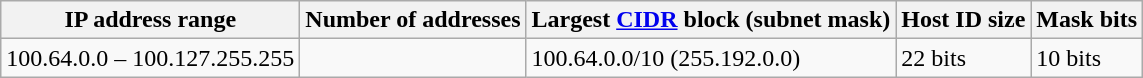<table class="wikitable">
<tr>
<th>IP address range</th>
<th>Number of addresses</th>
<th>Largest <a href='#'>CIDR</a> block (subnet mask)</th>
<th>Host ID size</th>
<th>Mask bits</th>
</tr>
<tr>
<td>100.64.0.0 – 100.127.255.255</td>
<td></td>
<td>100.64.0.0/10 (255.192.0.0)</td>
<td>22 bits</td>
<td>10 bits</td>
</tr>
</table>
